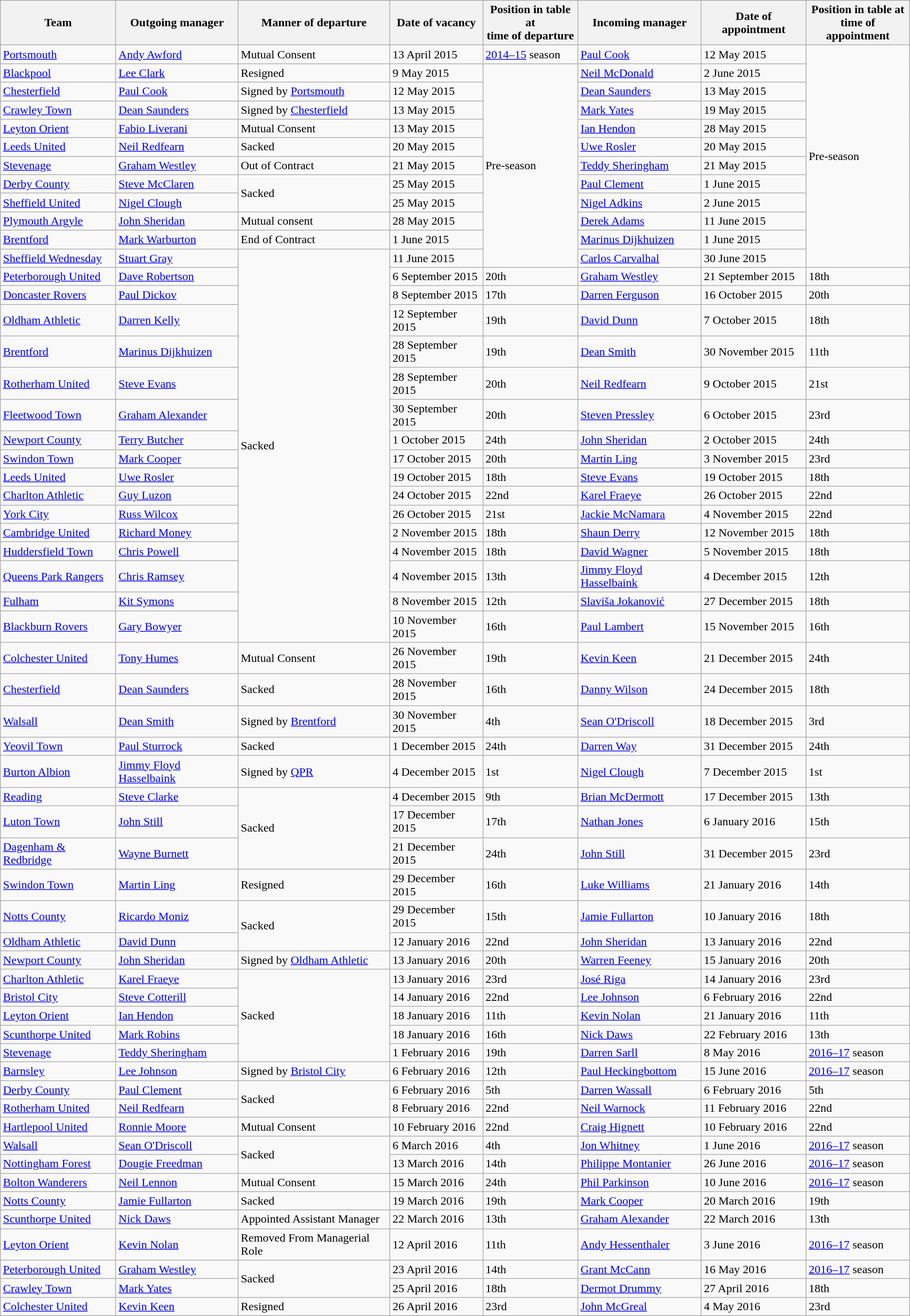<table class="wikitable">
<tr>
<th>Team</th>
<th>Outgoing manager</th>
<th>Manner of departure</th>
<th>Date of vacancy</th>
<th>Position in table at<br>time of departure</th>
<th>Incoming manager</th>
<th>Date of appointment</th>
<th>Position in table at<br>time of appointment</th>
</tr>
<tr>
<td><a href='#'>Portsmouth</a></td>
<td> <a href='#'>Andy Awford</a></td>
<td>Mutual Consent</td>
<td>13 April 2015</td>
<td><a href='#'>2014–15</a> season</td>
<td> <a href='#'>Paul Cook</a></td>
<td>12 May 2015</td>
<td rowspan=12>Pre-season</td>
</tr>
<tr>
<td><a href='#'>Blackpool</a></td>
<td> <a href='#'>Lee Clark</a></td>
<td>Resigned</td>
<td>9 May 2015</td>
<td rowspan=11>Pre-season</td>
<td> <a href='#'>Neil McDonald</a></td>
<td>2 June 2015</td>
</tr>
<tr>
<td><a href='#'>Chesterfield</a></td>
<td> <a href='#'>Paul Cook</a></td>
<td>Signed by <a href='#'>Portsmouth</a></td>
<td>12 May 2015</td>
<td> <a href='#'>Dean Saunders</a></td>
<td>13 May 2015</td>
</tr>
<tr>
<td><a href='#'>Crawley Town</a></td>
<td> <a href='#'>Dean Saunders</a></td>
<td>Signed by <a href='#'>Chesterfield</a></td>
<td>13 May 2015</td>
<td> <a href='#'>Mark Yates</a></td>
<td>19 May 2015</td>
</tr>
<tr>
<td><a href='#'>Leyton Orient</a></td>
<td> <a href='#'>Fabio Liverani</a></td>
<td>Mutual Consent</td>
<td>13 May 2015</td>
<td> <a href='#'>Ian Hendon</a></td>
<td>28 May 2015</td>
</tr>
<tr>
<td><a href='#'>Leeds United</a></td>
<td> <a href='#'>Neil Redfearn</a></td>
<td>Sacked</td>
<td>20 May 2015</td>
<td> <a href='#'>Uwe Rosler</a></td>
<td>20 May 2015</td>
</tr>
<tr>
<td><a href='#'>Stevenage</a></td>
<td> <a href='#'>Graham Westley</a></td>
<td>Out of Contract</td>
<td>21 May 2015</td>
<td> <a href='#'>Teddy Sheringham</a></td>
<td>21 May 2015</td>
</tr>
<tr>
<td><a href='#'>Derby County</a></td>
<td> <a href='#'>Steve McClaren</a></td>
<td rowspan=2>Sacked</td>
<td rowspan=1>25 May 2015</td>
<td> <a href='#'>Paul Clement</a></td>
<td>1 June 2015</td>
</tr>
<tr>
<td><a href='#'>Sheffield United</a></td>
<td> <a href='#'>Nigel Clough</a></td>
<td>25 May 2015</td>
<td> <a href='#'>Nigel Adkins</a></td>
<td>2 June 2015</td>
</tr>
<tr>
<td><a href='#'>Plymouth Argyle</a></td>
<td> <a href='#'>John Sheridan</a></td>
<td>Mutual consent</td>
<td>28 May 2015</td>
<td> <a href='#'>Derek Adams</a></td>
<td>11 June 2015</td>
</tr>
<tr>
<td><a href='#'>Brentford</a></td>
<td> <a href='#'>Mark Warburton</a></td>
<td>End of Contract</td>
<td>1 June 2015</td>
<td> <a href='#'>Marinus Dijkhuizen</a></td>
<td>1 June 2015</td>
</tr>
<tr>
<td><a href='#'>Sheffield Wednesday</a></td>
<td> <a href='#'>Stuart Gray</a></td>
<td rowspan=17>Sacked</td>
<td>11 June 2015</td>
<td> <a href='#'>Carlos Carvalhal</a></td>
<td>30 June 2015</td>
</tr>
<tr>
<td><a href='#'>Peterborough United</a></td>
<td> <a href='#'>Dave Robertson</a></td>
<td>6 September 2015</td>
<td>20th</td>
<td> <a href='#'>Graham Westley</a></td>
<td>21 September 2015</td>
<td>18th</td>
</tr>
<tr>
<td><a href='#'>Doncaster Rovers</a></td>
<td> <a href='#'>Paul Dickov</a></td>
<td>8 September 2015</td>
<td>17th</td>
<td> <a href='#'>Darren Ferguson</a></td>
<td>16 October 2015</td>
<td>20th</td>
</tr>
<tr>
<td><a href='#'>Oldham Athletic</a></td>
<td> <a href='#'>Darren Kelly</a></td>
<td>12 September 2015</td>
<td>19th</td>
<td> <a href='#'>David Dunn</a></td>
<td>7 October 2015</td>
<td>18th</td>
</tr>
<tr>
<td><a href='#'>Brentford</a></td>
<td> <a href='#'>Marinus Dijkhuizen</a></td>
<td>28 September 2015</td>
<td>19th</td>
<td> <a href='#'>Dean Smith</a></td>
<td>30 November 2015</td>
<td>11th</td>
</tr>
<tr>
<td><a href='#'>Rotherham United</a></td>
<td> <a href='#'>Steve Evans</a></td>
<td>28 September 2015</td>
<td>20th</td>
<td> <a href='#'>Neil Redfearn</a></td>
<td>9 October 2015</td>
<td>21st</td>
</tr>
<tr>
<td><a href='#'>Fleetwood Town</a></td>
<td> <a href='#'>Graham Alexander</a></td>
<td>30 September 2015</td>
<td>20th</td>
<td> <a href='#'>Steven Pressley</a></td>
<td>6 October 2015</td>
<td>23rd</td>
</tr>
<tr>
<td><a href='#'>Newport County</a></td>
<td> <a href='#'>Terry Butcher</a></td>
<td>1 October 2015</td>
<td>24th</td>
<td> <a href='#'>John Sheridan</a></td>
<td>2 October 2015</td>
<td>24th</td>
</tr>
<tr>
<td><a href='#'>Swindon Town</a></td>
<td> <a href='#'>Mark Cooper</a></td>
<td>17 October 2015</td>
<td>20th</td>
<td> <a href='#'>Martin Ling</a></td>
<td>3 November 2015</td>
<td>23rd</td>
</tr>
<tr>
<td><a href='#'>Leeds United</a></td>
<td> <a href='#'>Uwe Rosler</a></td>
<td>19 October 2015</td>
<td>18th</td>
<td> <a href='#'>Steve Evans</a></td>
<td>19 October 2015</td>
<td>18th</td>
</tr>
<tr>
<td><a href='#'>Charlton Athletic</a></td>
<td> <a href='#'>Guy Luzon</a></td>
<td>24 October 2015</td>
<td>22nd</td>
<td> <a href='#'>Karel Fraeye</a></td>
<td>26 October 2015</td>
<td>22nd</td>
</tr>
<tr>
<td><a href='#'>York City</a></td>
<td> <a href='#'>Russ Wilcox</a></td>
<td>26 October 2015</td>
<td>21st</td>
<td> <a href='#'>Jackie McNamara</a></td>
<td>4 November 2015</td>
<td>22nd</td>
</tr>
<tr>
<td><a href='#'>Cambridge United</a></td>
<td> <a href='#'>Richard Money</a></td>
<td>2 November 2015</td>
<td>18th</td>
<td> <a href='#'>Shaun Derry</a></td>
<td>12 November 2015</td>
<td>18th</td>
</tr>
<tr>
<td><a href='#'>Huddersfield Town</a></td>
<td> <a href='#'>Chris Powell</a></td>
<td>4 November 2015</td>
<td>18th</td>
<td> <a href='#'>David Wagner</a></td>
<td>5 November 2015</td>
<td>18th</td>
</tr>
<tr>
<td><a href='#'>Queens Park Rangers</a></td>
<td> <a href='#'>Chris Ramsey</a></td>
<td>4 November 2015</td>
<td>13th</td>
<td> <a href='#'>Jimmy Floyd Hasselbaink</a></td>
<td>4 December 2015</td>
<td>12th</td>
</tr>
<tr>
<td><a href='#'>Fulham</a></td>
<td> <a href='#'>Kit Symons</a></td>
<td>8 November 2015</td>
<td>12th</td>
<td> <a href='#'>Slaviša Jokanović</a></td>
<td>27 December 2015</td>
<td>18th</td>
</tr>
<tr>
<td><a href='#'>Blackburn Rovers</a></td>
<td> <a href='#'>Gary Bowyer</a></td>
<td>10 November 2015</td>
<td>16th</td>
<td> <a href='#'>Paul Lambert</a></td>
<td>15 November 2015</td>
<td>16th</td>
</tr>
<tr>
<td><a href='#'>Colchester United</a></td>
<td> <a href='#'>Tony Humes</a></td>
<td>Mutual Consent</td>
<td>26 November 2015</td>
<td>19th</td>
<td>  <a href='#'>Kevin Keen</a></td>
<td>21 December 2015</td>
<td>24th</td>
</tr>
<tr>
<td><a href='#'>Chesterfield</a></td>
<td> <a href='#'>Dean Saunders</a></td>
<td>Sacked</td>
<td>28 November 2015</td>
<td>16th</td>
<td> <a href='#'>Danny Wilson</a></td>
<td>24 December 2015</td>
<td>18th</td>
</tr>
<tr>
<td><a href='#'>Walsall</a></td>
<td> <a href='#'>Dean Smith</a></td>
<td>Signed by <a href='#'>Brentford</a></td>
<td>30 November 2015</td>
<td>4th</td>
<td> <a href='#'>Sean O'Driscoll</a></td>
<td>18 December 2015</td>
<td>3rd</td>
</tr>
<tr>
<td><a href='#'>Yeovil Town</a></td>
<td> <a href='#'>Paul Sturrock</a></td>
<td>Sacked</td>
<td>1 December 2015</td>
<td>24th</td>
<td> <a href='#'>Darren Way</a></td>
<td>31 December 2015</td>
<td>24th</td>
</tr>
<tr>
<td><a href='#'>Burton Albion</a></td>
<td> <a href='#'>Jimmy Floyd Hasselbaink</a></td>
<td>Signed by <a href='#'>QPR</a></td>
<td>4 December 2015</td>
<td>1st</td>
<td> <a href='#'>Nigel Clough</a></td>
<td>7 December 2015</td>
<td>1st</td>
</tr>
<tr>
<td><a href='#'>Reading</a></td>
<td> <a href='#'>Steve Clarke</a></td>
<td rowspan=3>Sacked</td>
<td>4 December 2015</td>
<td>9th</td>
<td> <a href='#'>Brian McDermott</a></td>
<td>17 December 2015</td>
<td>13th</td>
</tr>
<tr>
<td><a href='#'>Luton Town</a></td>
<td> <a href='#'>John Still</a></td>
<td>17 December 2015</td>
<td>17th</td>
<td> <a href='#'>Nathan Jones</a></td>
<td>6 January 2016</td>
<td>15th</td>
</tr>
<tr>
<td><a href='#'>Dagenham & Redbridge</a></td>
<td> <a href='#'>Wayne Burnett</a></td>
<td>21 December 2015</td>
<td>24th</td>
<td> <a href='#'>John Still</a></td>
<td>31 December 2015</td>
<td>23rd</td>
</tr>
<tr>
<td><a href='#'>Swindon Town</a></td>
<td> <a href='#'>Martin Ling</a></td>
<td>Resigned</td>
<td>29 December 2015</td>
<td>16th</td>
<td> <a href='#'>Luke Williams</a></td>
<td>21 January 2016</td>
<td>14th</td>
</tr>
<tr>
<td><a href='#'>Notts County</a></td>
<td> <a href='#'>Ricardo Moniz</a></td>
<td rowspan=2>Sacked</td>
<td>29 December 2015</td>
<td>15th</td>
<td> <a href='#'>Jamie Fullarton</a></td>
<td>10 January 2016</td>
<td>18th</td>
</tr>
<tr>
<td><a href='#'>Oldham Athletic</a></td>
<td> <a href='#'>David Dunn</a></td>
<td>12 January 2016</td>
<td>22nd</td>
<td> <a href='#'>John Sheridan</a></td>
<td>13 January 2016</td>
<td>22nd</td>
</tr>
<tr>
<td><a href='#'>Newport County</a></td>
<td> <a href='#'>John Sheridan</a></td>
<td>Signed by <a href='#'>Oldham Athletic</a></td>
<td>13 January 2016</td>
<td>20th</td>
<td> <a href='#'>Warren Feeney</a></td>
<td>15 January 2016</td>
<td>20th</td>
</tr>
<tr>
<td><a href='#'>Charlton Athletic</a></td>
<td> <a href='#'>Karel Fraeye</a></td>
<td rowspan=5>Sacked</td>
<td>13 January 2016</td>
<td>23rd</td>
<td> <a href='#'>José Riga</a></td>
<td>14 January 2016</td>
<td>23rd</td>
</tr>
<tr>
<td><a href='#'>Bristol City</a></td>
<td> <a href='#'>Steve Cotterill</a></td>
<td>14 January 2016</td>
<td>22nd</td>
<td> <a href='#'>Lee Johnson</a></td>
<td>6 February 2016</td>
<td>22nd</td>
</tr>
<tr>
<td><a href='#'>Leyton Orient</a></td>
<td> <a href='#'>Ian Hendon</a></td>
<td>18 January 2016</td>
<td>11th</td>
<td> <a href='#'>Kevin Nolan</a></td>
<td>21 January 2016</td>
<td>11th</td>
</tr>
<tr>
<td><a href='#'>Scunthorpe United</a></td>
<td> <a href='#'>Mark Robins</a></td>
<td>18 January 2016</td>
<td>16th</td>
<td> <a href='#'>Nick Daws</a></td>
<td>22 February 2016</td>
<td>13th</td>
</tr>
<tr>
<td><a href='#'>Stevenage</a></td>
<td> <a href='#'>Teddy Sheringham</a></td>
<td>1 February 2016</td>
<td>19th</td>
<td> <a href='#'>Darren Sarll</a></td>
<td>8 May 2016</td>
<td><a href='#'>2016–17</a> season</td>
</tr>
<tr>
<td><a href='#'>Barnsley</a></td>
<td> <a href='#'>Lee Johnson</a></td>
<td>Signed by <a href='#'>Bristol City</a></td>
<td>6 February 2016</td>
<td>12th</td>
<td> <a href='#'>Paul Heckingbottom</a></td>
<td>15 June 2016</td>
<td><a href='#'>2016–17</a> season</td>
</tr>
<tr>
<td><a href='#'>Derby County</a></td>
<td> <a href='#'>Paul Clement</a></td>
<td rowspan=2>Sacked</td>
<td>6 February 2016</td>
<td>5th</td>
<td> <a href='#'>Darren Wassall</a></td>
<td>6 February 2016</td>
<td>5th</td>
</tr>
<tr>
<td><a href='#'>Rotherham United</a></td>
<td> <a href='#'>Neil Redfearn</a></td>
<td>8 February 2016</td>
<td>22nd</td>
<td> <a href='#'>Neil Warnock</a></td>
<td>11 February 2016</td>
<td>22nd</td>
</tr>
<tr>
<td><a href='#'>Hartlepool United</a></td>
<td> <a href='#'>Ronnie Moore</a></td>
<td>Mutual Consent</td>
<td>10 February 2016</td>
<td>22nd</td>
<td> <a href='#'>Craig Hignett</a></td>
<td>10 February 2016</td>
<td>22nd</td>
</tr>
<tr>
<td><a href='#'>Walsall</a></td>
<td> <a href='#'>Sean O'Driscoll</a></td>
<td rowspan=2>Sacked</td>
<td>6 March 2016</td>
<td>4th</td>
<td> <a href='#'>Jon Whitney</a></td>
<td>1 June 2016</td>
<td><a href='#'>2016–17</a> season</td>
</tr>
<tr>
<td><a href='#'>Nottingham Forest</a></td>
<td> <a href='#'>Dougie Freedman</a></td>
<td>13 March 2016</td>
<td>14th</td>
<td> <a href='#'>Philippe Montanier</a></td>
<td>26 June 2016</td>
<td><a href='#'>2016–17</a> season</td>
</tr>
<tr>
<td><a href='#'>Bolton Wanderers</a></td>
<td> <a href='#'>Neil Lennon</a></td>
<td>Mutual Consent</td>
<td>15 March 2016</td>
<td>24th</td>
<td> <a href='#'>Phil Parkinson</a></td>
<td>10 June 2016</td>
<td><a href='#'>2016–17</a> season</td>
</tr>
<tr>
<td><a href='#'>Notts County</a></td>
<td> <a href='#'>Jamie Fullarton</a></td>
<td>Sacked</td>
<td>19 March 2016</td>
<td>19th</td>
<td> <a href='#'>Mark Cooper</a></td>
<td>20 March 2016</td>
<td>19th</td>
</tr>
<tr>
<td><a href='#'>Scunthorpe United</a></td>
<td> <a href='#'>Nick Daws</a></td>
<td>Appointed Assistant Manager</td>
<td>22 March 2016</td>
<td>13th</td>
<td> <a href='#'>Graham Alexander</a></td>
<td>22 March 2016</td>
<td>13th</td>
</tr>
<tr>
<td><a href='#'>Leyton Orient</a></td>
<td> <a href='#'>Kevin Nolan</a></td>
<td>Removed From Managerial Role</td>
<td>12 April 2016</td>
<td>11th</td>
<td> <a href='#'>Andy Hessenthaler</a></td>
<td>3 June 2016</td>
<td><a href='#'>2016–17</a> season</td>
</tr>
<tr>
<td><a href='#'>Peterborough United</a></td>
<td> <a href='#'>Graham Westley</a></td>
<td rowspan=2>Sacked</td>
<td>23 April 2016</td>
<td>14th</td>
<td> <a href='#'>Grant McCann</a></td>
<td>16 May 2016</td>
<td><a href='#'>2016–17</a> season</td>
</tr>
<tr>
<td><a href='#'>Crawley Town</a></td>
<td> <a href='#'>Mark Yates</a></td>
<td>25 April 2016</td>
<td>18th</td>
<td> <a href='#'>Dermot Drummy</a></td>
<td>27 April 2016</td>
<td>18th</td>
</tr>
<tr>
<td><a href='#'>Colchester United</a></td>
<td> <a href='#'>Kevin Keen</a></td>
<td>Resigned</td>
<td>26 April 2016</td>
<td>23rd</td>
<td> <a href='#'>John McGreal</a></td>
<td>4 May 2016</td>
<td>23rd</td>
</tr>
</table>
